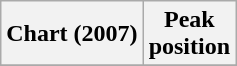<table class="wikitable plainrowheaders" style="text-align:center">
<tr>
<th scope="col">Chart (2007)</th>
<th scope="col">Peak<br> position</th>
</tr>
<tr>
</tr>
</table>
